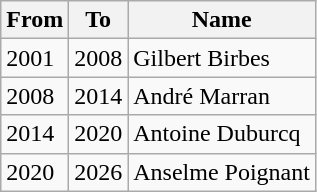<table class="wikitable">
<tr>
<th>From</th>
<th>To</th>
<th>Name</th>
</tr>
<tr>
<td>2001</td>
<td>2008</td>
<td>Gilbert Birbes</td>
</tr>
<tr>
<td>2008</td>
<td>2014</td>
<td>André Marran</td>
</tr>
<tr>
<td>2014</td>
<td>2020</td>
<td>Antoine Duburcq</td>
</tr>
<tr>
<td>2020</td>
<td>2026</td>
<td>Anselme Poignant</td>
</tr>
</table>
